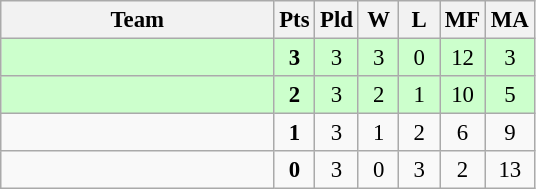<table class=wikitable style="text-align:center; font-size:95%">
<tr>
<th width=175>Team</th>
<th width=20>Pts</th>
<th width=20>Pld</th>
<th width=20>W</th>
<th width=20>L</th>
<th width=20>MF</th>
<th width=20>MA</th>
</tr>
<tr bgcolor=ccffcc>
<td style="text-align:left"></td>
<td><strong>3</strong></td>
<td>3</td>
<td>3</td>
<td>0</td>
<td>12</td>
<td>3</td>
</tr>
<tr bgcolor=ccffcc>
<td style="text-align:left"></td>
<td><strong>2</strong></td>
<td>3</td>
<td>2</td>
<td>1</td>
<td>10</td>
<td>5</td>
</tr>
<tr>
<td style="text-align:left"></td>
<td><strong>1</strong></td>
<td>3</td>
<td>1</td>
<td>2</td>
<td>6</td>
<td>9</td>
</tr>
<tr>
<td style="text-align:left"></td>
<td><strong>0</strong></td>
<td>3</td>
<td>0</td>
<td>3</td>
<td>2</td>
<td>13</td>
</tr>
</table>
